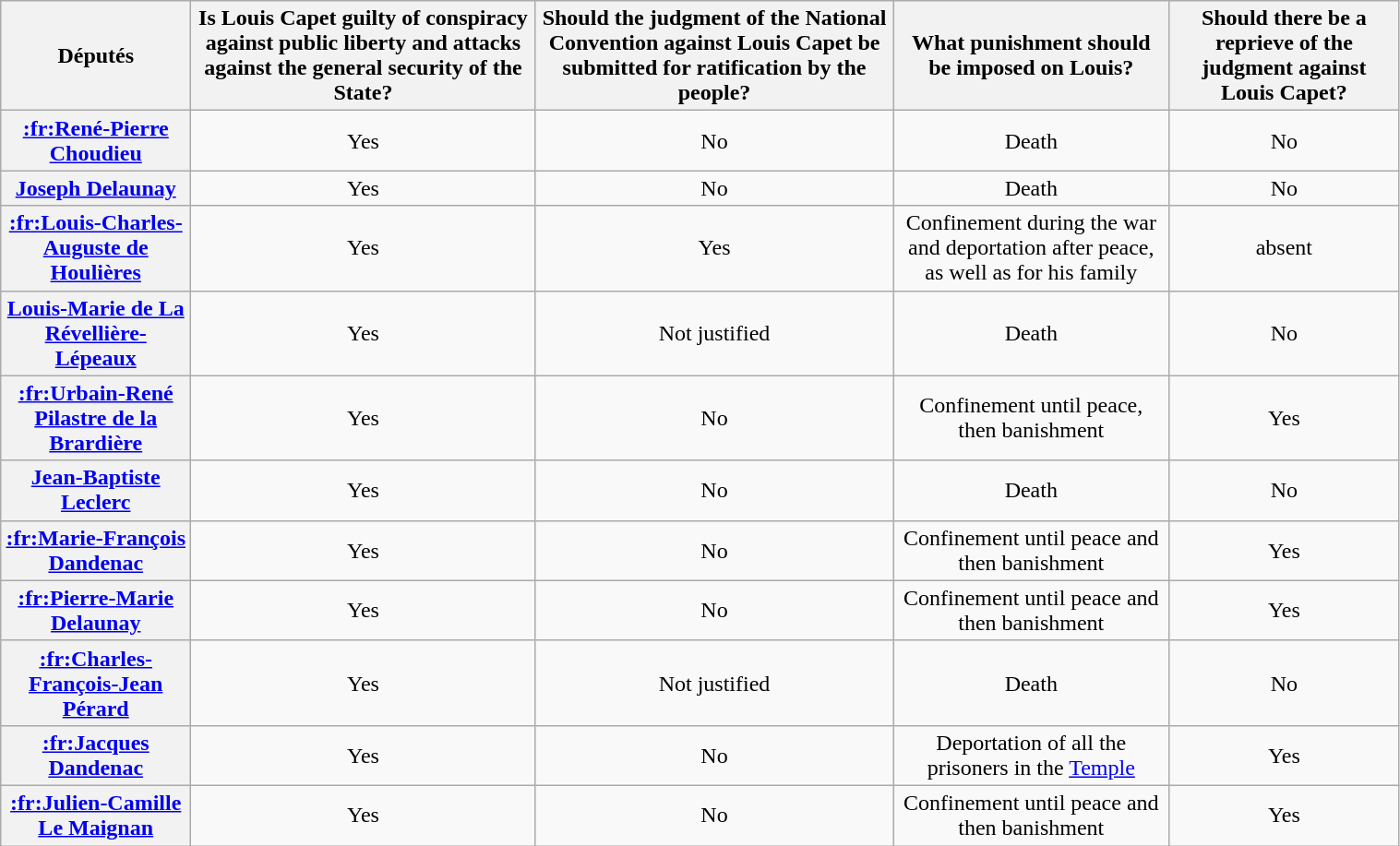<table class="wikitable sortable" style="text-align:center; width:80%;">
<tr>
<th scope=col>Députés</th>
<th scope=col>Is Louis Capet guilty of conspiracy against public liberty and attacks against the general security of the State?</th>
<th scope=col>Should the judgment of the National Convention against Louis Capet be submitted for ratification by the people?</th>
<th scope=col>What punishment should be imposed on Louis?</th>
<th scope=col>Should there be a reprieve of the judgment against Louis Capet?</th>
</tr>
<tr>
<th scope=row><a href='#'>:fr:René-Pierre Choudieu</a></th>
<td>Yes</td>
<td>No</td>
<td>Death</td>
<td>No</td>
</tr>
<tr>
<th scope=row><a href='#'>Joseph Delaunay</a></th>
<td>Yes</td>
<td>No</td>
<td>Death</td>
<td>No</td>
</tr>
<tr>
<th scope=row><a href='#'>:fr:Louis-Charles-Auguste de Houlières</a></th>
<td>Yes</td>
<td>Yes</td>
<td>Confinement during the war and deportation after peace, as well as for his family</td>
<td>absent</td>
</tr>
<tr>
<th scope=row><a href='#'>Louis-Marie de La Révellière-Lépeaux</a></th>
<td>Yes</td>
<td>Not justified</td>
<td>Death</td>
<td>No</td>
</tr>
<tr>
<th scope=row><a href='#'>:fr:Urbain-René Pilastre de la Brardière</a></th>
<td>Yes</td>
<td>No</td>
<td>Confinement until peace, then banishment</td>
<td>Yes</td>
</tr>
<tr>
<th scope=row><a href='#'>Jean-Baptiste Leclerc</a></th>
<td>Yes</td>
<td>No</td>
<td>Death</td>
<td>No</td>
</tr>
<tr>
<th scope=row><a href='#'>:fr:Marie-François Dandenac</a></th>
<td>Yes</td>
<td>No</td>
<td>Confinement until peace and then banishment</td>
<td>Yes</td>
</tr>
<tr>
<th scope=row><a href='#'>:fr:Pierre-Marie Delaunay</a></th>
<td>Yes</td>
<td>No</td>
<td>Confinement until peace and then banishment</td>
<td>Yes</td>
</tr>
<tr>
<th scope=row><a href='#'>:fr:Charles-François-Jean Pérard</a></th>
<td>Yes</td>
<td>Not justified</td>
<td>Death</td>
<td>No</td>
</tr>
<tr>
<th scope=row><a href='#'>:fr:Jacques Dandenac</a></th>
<td>Yes</td>
<td>No</td>
<td>Deportation of all the prisoners in the <a href='#'>Temple</a></td>
<td>Yes</td>
</tr>
<tr>
<th scope=row><a href='#'>:fr:Julien-Camille Le Maignan</a></th>
<td>Yes</td>
<td>No</td>
<td>Confinement until peace and then banishment</td>
<td>Yes</td>
</tr>
</table>
